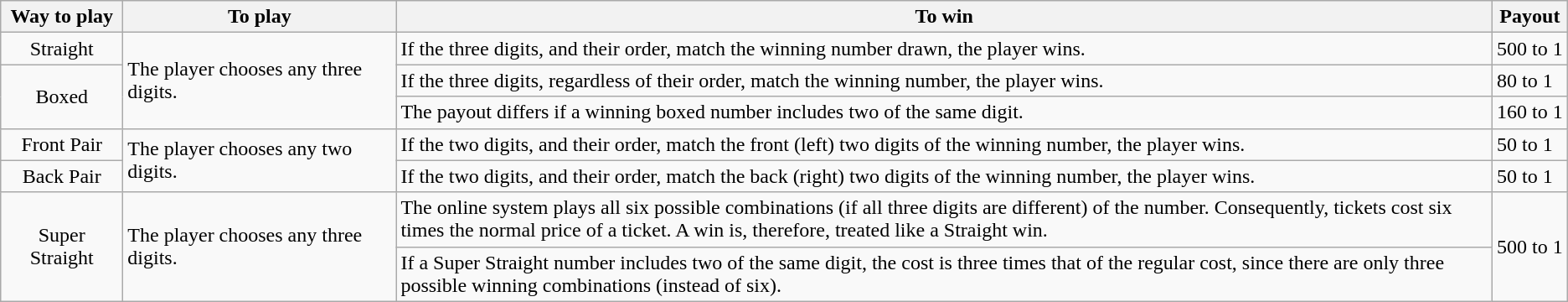<table class="wikitable">
<tr>
<th width="90">Way to play</th>
<th width="210">To play</th>
<th>To win</th>
<th width="50">Payout</th>
</tr>
<tr>
<td align="center">Straight</td>
<td rowspan="3">The player chooses any three digits.</td>
<td>If the three digits, and their order, match the winning number drawn, the player wins.</td>
<td>500 to 1</td>
</tr>
<tr>
<td align="center" rowspan="2">Boxed</td>
<td>If the three digits, regardless of their order, match the winning number, the player wins.</td>
<td>80 to 1</td>
</tr>
<tr>
<td>The payout differs if a winning boxed number includes two of the same digit.</td>
<td>160 to 1</td>
</tr>
<tr>
<td align="center">Front Pair</td>
<td rowspan="2">The player chooses any two digits.</td>
<td>If the two digits, and their order, match the front (left) two digits of the winning number, the player wins.</td>
<td>50 to 1</td>
</tr>
<tr>
<td align="center">Back Pair</td>
<td>If the two digits, and their order, match the back (right) two digits of the winning number, the player wins.</td>
<td>50 to 1</td>
</tr>
<tr>
<td align="center" rowspan="2">Super Straight</td>
<td rowspan="2">The player chooses any three digits.</td>
<td>The online system plays all six possible combinations (if all three digits are different) of the number. Consequently, tickets cost six times the normal price of a ticket. A win is, therefore, treated like a Straight win.</td>
<td rowspan="2">500 to 1</td>
</tr>
<tr>
<td>If a Super Straight number includes two of the same digit, the cost is three times that of the regular cost, since there are only three possible winning combinations (instead of six).</td>
</tr>
</table>
